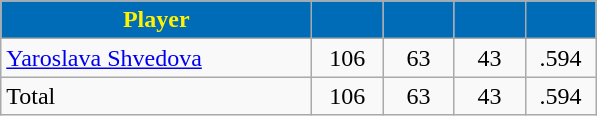<table class="wikitable" style="text-align:center">
<tr>
<th style="background:#006bb6; color:#fff200" width="200px">Player</th>
<th style="background:#006bb6; color:#fff200" width="40px"></th>
<th style="background:#006bb6; color:#fff200" width="40px"></th>
<th style="background:#006bb6; color:#fff200" width="40px"></th>
<th style="background:#006bb6; color:#fff200" width="40px"></th>
</tr>
<tr>
<td style="text-align:left"><a href='#'>Yaroslava Shvedova</a></td>
<td>106</td>
<td>63</td>
<td>43</td>
<td>.594</td>
</tr>
<tr>
<td style="text-align:left">Total</td>
<td>106</td>
<td>63</td>
<td>43</td>
<td>.594</td>
</tr>
</table>
